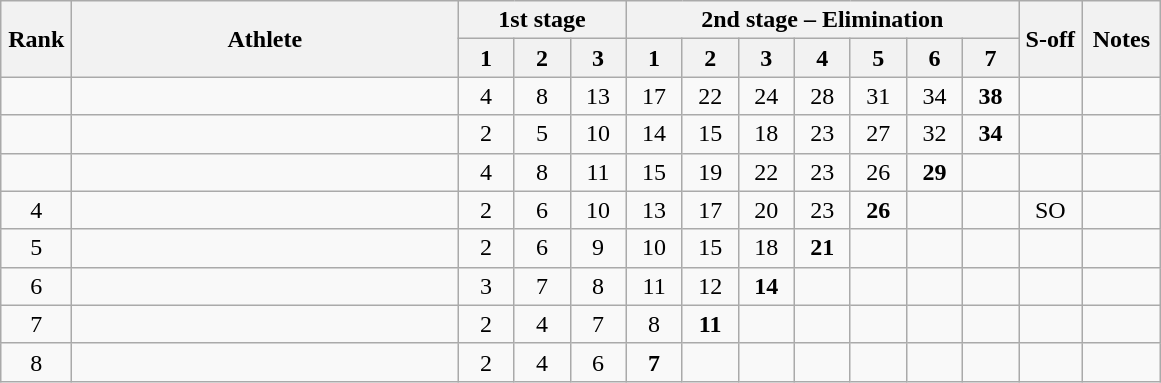<table class="wikitable" style="text-align:center">
<tr>
<th rowspan=2 width=40>Rank</th>
<th rowspan=2 width=250>Athlete</th>
<th colspan=3>1st stage</th>
<th colspan=7>2nd stage – Elimination</th>
<th rowspan=2 width=35>S-off</th>
<th rowspan=2 width=45>Notes</th>
</tr>
<tr>
<th width=30>1</th>
<th width=30>2</th>
<th width=30>3</th>
<th width=30>1</th>
<th width=30>2</th>
<th width=30>3</th>
<th width=30>4</th>
<th width=30>5</th>
<th width=30>6</th>
<th width=30>7</th>
</tr>
<tr>
<td></td>
<td align=left></td>
<td>4</td>
<td>8</td>
<td>13</td>
<td>17</td>
<td>22</td>
<td>24</td>
<td>28</td>
<td>31</td>
<td>34</td>
<td><strong>38</strong></td>
<td></td>
<td></td>
</tr>
<tr>
<td></td>
<td align=left></td>
<td>2</td>
<td>5</td>
<td>10</td>
<td>14</td>
<td>15</td>
<td>18</td>
<td>23</td>
<td>27</td>
<td>32</td>
<td><strong>34</strong></td>
<td></td>
<td></td>
</tr>
<tr>
<td></td>
<td align=left></td>
<td>4</td>
<td>8</td>
<td>11</td>
<td>15</td>
<td>19</td>
<td>22</td>
<td>23</td>
<td>26</td>
<td><strong>29</strong></td>
<td></td>
<td></td>
<td></td>
</tr>
<tr>
<td>4</td>
<td align=left></td>
<td>2</td>
<td>6</td>
<td>10</td>
<td>13</td>
<td>17</td>
<td>20</td>
<td>23</td>
<td><strong>26</strong></td>
<td></td>
<td></td>
<td>SO</td>
<td></td>
</tr>
<tr>
<td>5</td>
<td align=left></td>
<td>2</td>
<td>6</td>
<td>9</td>
<td>10</td>
<td>15</td>
<td>18</td>
<td><strong>21</strong></td>
<td></td>
<td></td>
<td></td>
<td></td>
<td></td>
</tr>
<tr>
<td>6</td>
<td align=left></td>
<td>3</td>
<td>7</td>
<td>8</td>
<td>11</td>
<td>12</td>
<td><strong>14</strong></td>
<td></td>
<td></td>
<td></td>
<td></td>
<td></td>
<td></td>
</tr>
<tr>
<td>7</td>
<td align=left></td>
<td>2</td>
<td>4</td>
<td>7</td>
<td>8</td>
<td><strong>11</strong></td>
<td></td>
<td></td>
<td></td>
<td></td>
<td></td>
<td></td>
<td></td>
</tr>
<tr>
<td>8</td>
<td align=left></td>
<td>2</td>
<td>4</td>
<td>6</td>
<td><strong>7</strong></td>
<td></td>
<td></td>
<td></td>
<td></td>
<td></td>
<td></td>
<td></td>
<td></td>
</tr>
</table>
